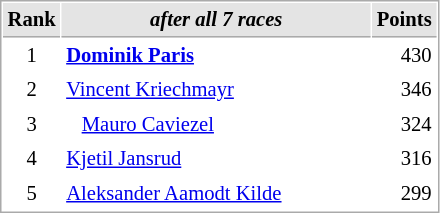<table cellspacing="1" cellpadding="3" style="border:1px solid #aaa; font-size:86%;">
<tr style="background:#e4e4e4;">
<th style="border-bottom:1px solid #aaa; width:10px;">Rank</th>
<th style="border-bottom:1px solid #aaa; width:200px; white-space:nowrap;"><em>after all 7 races</em></th>
<th style="border-bottom:1px solid #aaa; width:20px;">Points</th>
</tr>
<tr>
<td style="text-align:center;">1</td>
<td><strong> <a href='#'>Dominik Paris</a></strong></td>
<td align="right">430</td>
</tr>
<tr>
<td style="text-align:center;">2</td>
<td> <a href='#'>Vincent Kriechmayr</a></td>
<td align="right">346</td>
</tr>
<tr>
<td style="text-align:center;">3</td>
<td>   <a href='#'>Mauro Caviezel</a></td>
<td align="right">324</td>
</tr>
<tr>
<td style="text-align:center;">4</td>
<td> <a href='#'>Kjetil Jansrud</a></td>
<td align="right">316</td>
</tr>
<tr>
<td style="text-align:center;">5</td>
<td> <a href='#'>Aleksander Aamodt Kilde</a></td>
<td align="right">299</td>
</tr>
</table>
